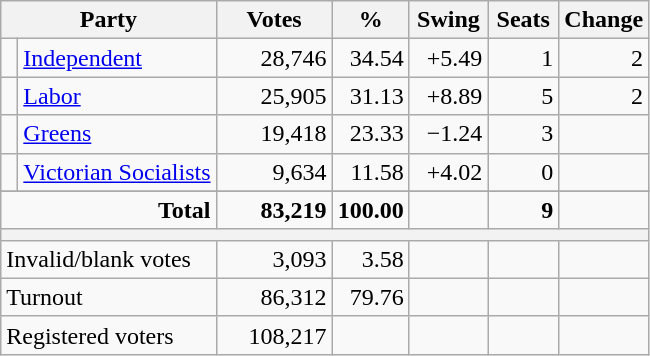<table class="wikitable" style="text-align:right; margin-bottom:0">
<tr>
<th colspan="3" style="width:10px">Party</th>
<th style="width:70px;">Votes</th>
<th style="width:40px;">%</th>
<th style="width:40px;">Swing</th>
<th style="width:40px;">Seats</th>
<th style="width:40px;">Change</th>
</tr>
<tr>
<td> </td>
<td colspan="2" style="text-align:left;"><a href='#'>Independent</a></td>
<td style="width:70px;">28,746</td>
<td style="width:40px;">34.54</td>
<td style="width:45px;">+5.49</td>
<td style="width:40px;">1</td>
<td style="width:40px;"> 2</td>
</tr>
<tr>
<td> </td>
<td colspan="2" style="text-align:left;"><a href='#'>Labor</a></td>
<td>25,905</td>
<td>31.13</td>
<td>+8.89</td>
<td>5</td>
<td> 2</td>
</tr>
<tr>
<td> </td>
<td colspan="2" style="text-align:left;"><a href='#'>Greens</a></td>
<td>19,418</td>
<td>23.33</td>
<td>−1.24</td>
<td>3</td>
<td></td>
</tr>
<tr>
<td> </td>
<td colspan="2" style="text-align:left;"><a href='#'>Victorian Socialists</a></td>
<td>9,634</td>
<td>11.58</td>
<td>+4.02</td>
<td>0</td>
<td></td>
</tr>
<tr>
</tr>
<tr>
<td colspan="3" align="right"><strong>Total</strong></td>
<td><strong>83,219</strong></td>
<td><strong>100.00</strong></td>
<td></td>
<td><strong>9</strong></td>
<td></td>
</tr>
<tr>
<th colspan="8"></th>
</tr>
<tr>
<td colspan="3" style="text-align:left;">Invalid/blank votes</td>
<td>3,093</td>
<td>3.58</td>
<td></td>
<td></td>
<td></td>
</tr>
<tr>
<td colspan="3" style="text-align:left;">Turnout</td>
<td>86,312</td>
<td>79.76</td>
<td></td>
<td></td>
<td></td>
</tr>
<tr>
<td colspan="3" style="text-align:left;">Registered voters</td>
<td>108,217</td>
<td></td>
<td></td>
<td></td>
<td></td>
</tr>
</table>
